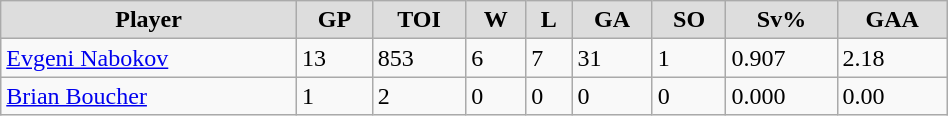<table class="wikitable" style="width:50%;">
<tr style="text-align:center; background:#ddd;">
<td><strong>Player</strong></td>
<td><strong>GP</strong></td>
<td><strong>TOI</strong></td>
<td><strong>W</strong></td>
<td><strong>L</strong></td>
<td><strong>GA</strong></td>
<td><strong>SO</strong></td>
<td><strong>Sv%</strong></td>
<td><strong>GAA</strong></td>
</tr>
<tr>
<td><a href='#'>Evgeni Nabokov</a></td>
<td>13</td>
<td>853</td>
<td>6</td>
<td>7</td>
<td>31</td>
<td>1</td>
<td>0.907</td>
<td>2.18</td>
</tr>
<tr>
<td><a href='#'>Brian Boucher</a></td>
<td>1</td>
<td>2</td>
<td>0</td>
<td>0</td>
<td>0</td>
<td>0</td>
<td>0.000</td>
<td>0.00</td>
</tr>
</table>
